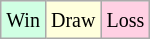<table class="wikitable">
<tr>
<td style="background-color: #d0ffe3;"><small>Win</small></td>
<td style="background-color: #ffffdd;"><small>Draw</small></td>
<td style="background-color: #ffd0e3;"><small>Loss</small></td>
</tr>
</table>
